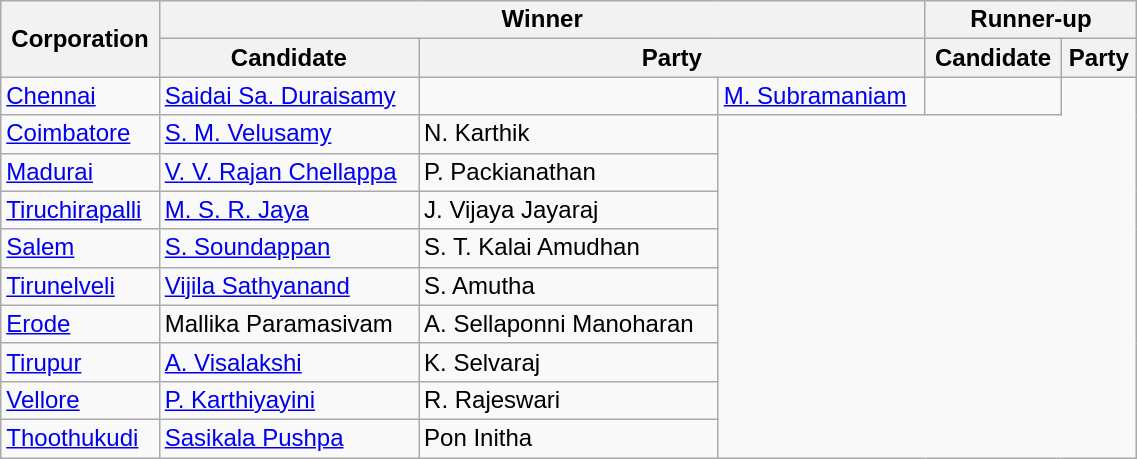<table class="wikitable sortable" width="60%" style="font-size: x-big; font-family: arial">
<tr>
<th rowspan="2">Corporation</th>
<th colspan="3">Winner</th>
<th colspan="3">Runner-up</th>
</tr>
<tr>
<th>Candidate</th>
<th colspan="2">Party</th>
<th>Candidate</th>
<th colspan="2">Party</th>
</tr>
<tr>
<td><a href='#'>Chennai</a></td>
<td><a href='#'>Saidai Sa. Duraisamy</a></td>
<td></td>
<td><a href='#'>M. Subramaniam</a></td>
<td></td>
</tr>
<tr>
<td><a href='#'>Coimbatore</a></td>
<td><a href='#'>S. M. Velusamy</a></td>
<td>N. Karthik</td>
</tr>
<tr>
<td><a href='#'>Madurai</a></td>
<td><a href='#'>V. V. Rajan Chellappa</a></td>
<td>P. Packianathan</td>
</tr>
<tr>
<td><a href='#'>Tiruchirapalli</a></td>
<td><a href='#'>M. S. R. Jaya</a></td>
<td>J. Vijaya Jayaraj</td>
</tr>
<tr>
<td><a href='#'>Salem</a></td>
<td><a href='#'>S. Soundappan</a></td>
<td>S. T. Kalai Amudhan</td>
</tr>
<tr>
<td><a href='#'>Tirunelveli</a></td>
<td><a href='#'>Vijila Sathyanand</a></td>
<td>S. Amutha</td>
</tr>
<tr>
<td><a href='#'>Erode</a></td>
<td>Mallika Paramasivam</td>
<td>A. Sellaponni Manoharan</td>
</tr>
<tr>
<td><a href='#'>Tirupur</a></td>
<td><a href='#'>A. Visalakshi</a></td>
<td>K. Selvaraj</td>
</tr>
<tr>
<td><a href='#'>Vellore</a></td>
<td><a href='#'>P. Karthiyayini</a></td>
<td>R. Rajeswari</td>
</tr>
<tr>
<td><a href='#'>Thoothukudi</a></td>
<td><a href='#'>Sasikala Pushpa</a></td>
<td>Pon Initha</td>
</tr>
</table>
